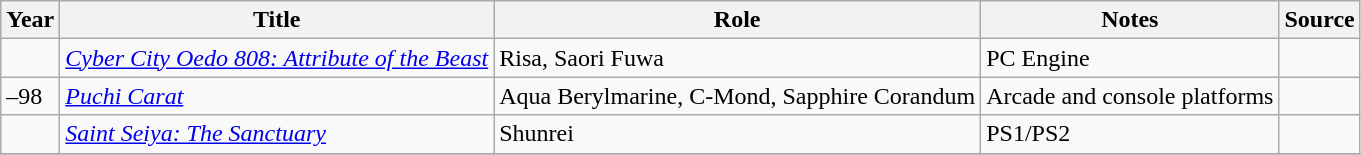<table class="wikitable sortable plainrowheaders">
<tr>
<th>Year</th>
<th>Title</th>
<th>Role</th>
<th class="unsortable">Notes</th>
<th class="unsortable">Source</th>
</tr>
<tr>
<td></td>
<td><em><a href='#'>Cyber City Oedo 808: Attribute of the Beast</a></em></td>
<td>Risa, Saori Fuwa</td>
<td>PC Engine</td>
<td></td>
</tr>
<tr>
<td>–98</td>
<td><em><a href='#'>Puchi Carat</a></em></td>
<td>Aqua Berylmarine, C-Mond, Sapphire Corandum</td>
<td>Arcade and console platforms</td>
<td></td>
</tr>
<tr>
<td></td>
<td><em><a href='#'>Saint Seiya: The Sanctuary</a></em></td>
<td>Shunrei</td>
<td>PS1/PS2</td>
<td></td>
</tr>
<tr>
</tr>
</table>
